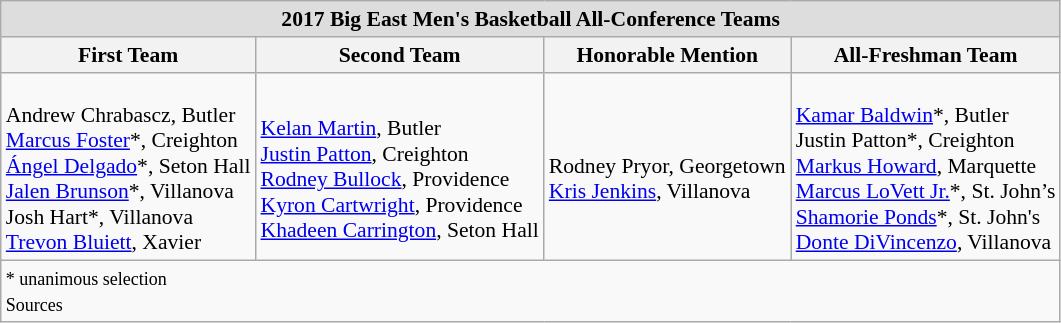<table class="wikitable" style="white-space:nowrap; font-size:90%;">
<tr>
<td colspan="7" style="text-align:center; background:#ddd;"><strong>2017 Big East Men's Basketball All-Conference Teams</strong></td>
</tr>
<tr>
<th>First Team</th>
<th>Second Team</th>
<th>Honorable Mention</th>
<th>All-Freshman Team</th>
</tr>
<tr>
<td><br>Andrew Chrabascz, Butler<br>
<a href='#'>Marcus Foster</a>*, Creighton<br>
<a href='#'>Ángel Delgado</a>*, Seton Hall<br>
<a href='#'>Jalen Brunson</a>*, Villanova<br>
Josh Hart*, Villanova<br>
<a href='#'>Trevon Bluiett</a>, Xavier<br></td>
<td><br><a href='#'>Kelan Martin</a>, Butler<br>
<a href='#'>Justin Patton</a>, Creighton<br>
<a href='#'>Rodney Bullock</a>, Providence<br>
<a href='#'>Kyron Cartwright</a>, Providence<br>
<a href='#'>Khadeen Carrington</a>, Seton Hall<br></td>
<td><br>Rodney Pryor, Georgetown<br>
<a href='#'>Kris Jenkins</a>, Villanova<br></td>
<td><br><a href='#'>Kamar Baldwin</a>*, Butler<br>
Justin Patton*, Creighton<br>
<a href='#'>Markus Howard</a>, Marquette<br>
<a href='#'>Marcus LoVett Jr.</a>*, St. John’s<br>
<a href='#'>Shamorie Ponds</a>*, St. John's<br>
<a href='#'>Donte DiVincenzo</a>, Villanova<br></td>
</tr>
<tr>
<td colspan=6 valign=middle><small>* unanimous selection<br>Sources</small></td>
</tr>
</table>
